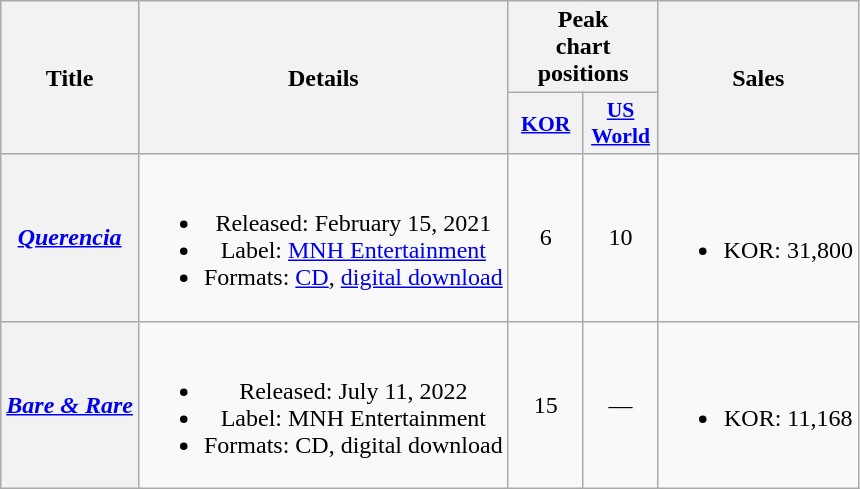<table class="wikitable plainrowheaders" style="text-align:center;">
<tr>
<th scope="col" rowspan="2">Title</th>
<th scope="col" rowspan="2">Details</th>
<th scope="col" colspan="2">Peak<br>chart<br>positions</th>
<th scope="col" rowspan="2">Sales</th>
</tr>
<tr>
<th scope="col" style="width:3em;font-size:90%;"><a href='#'>KOR</a><br></th>
<th scope="col" style="width:3em;font-size:90%;"><a href='#'>US<br>World</a><br></th>
</tr>
<tr>
<th scope=row><em><a href='#'>Querencia</a></em></th>
<td><br><ul><li>Released: February 15, 2021</li><li>Label: <a href='#'>MNH Entertainment</a></li><li>Formats: <a href='#'>CD</a>, <a href='#'>digital download</a></li></ul></td>
<td>6</td>
<td>10</td>
<td><br><ul><li>KOR: 31,800</li></ul></td>
</tr>
<tr>
<th scope=row><em><a href='#'>Bare & Rare</a></em></th>
<td><br><ul><li>Released: July 11, 2022</li><li>Label: MNH Entertainment</li><li>Formats: CD, digital download</li></ul></td>
<td>15</td>
<td>—</td>
<td><br><ul><li>KOR: 11,168</li></ul></td>
</tr>
</table>
